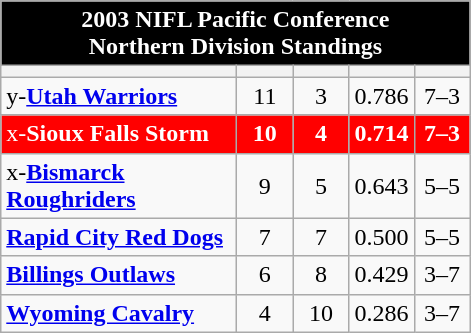<table class="wikitable" style="text-align:center;vertical-align: top">
<tr style="background: black; color:white;">
<td colspan="10" style="vertical-align:middle;"><strong>2003 NIFL Pacific Conference</strong><br><strong>Northern Division Standings</strong></td>
</tr>
<tr>
<th style="width:150px;"></th>
<th width="30"></th>
<th width="30"></th>
<th width="30"></th>
<th width="30"></th>
</tr>
<tr>
<td align=left>y-<strong><a href='#'>Utah Warriors</a></strong></td>
<td>11</td>
<td>3</td>
<td>0.786</td>
<td>7–3</td>
</tr>
<tr style="background:Red;color:White">
<td align=left>x-<strong>Sioux Falls Storm</strong></td>
<td><strong>10</strong></td>
<td><strong>4</strong></td>
<td><strong>0.714</strong></td>
<td><strong>7–3</strong></td>
</tr>
<tr>
<td align=left>x-<strong><a href='#'>Bismarck Roughriders</a></strong></td>
<td>9</td>
<td>5</td>
<td>0.643</td>
<td>5–5</td>
</tr>
<tr>
<td align=left><strong><a href='#'>Rapid City Red Dogs</a></strong></td>
<td>7</td>
<td>7</td>
<td>0.500</td>
<td>5–5</td>
</tr>
<tr>
<td align=left><strong><a href='#'>Billings Outlaws</a></strong></td>
<td>6</td>
<td>8</td>
<td>0.429</td>
<td>3–7</td>
</tr>
<tr>
<td align=left><strong><a href='#'>Wyoming Cavalry</a></strong></td>
<td>4</td>
<td>10</td>
<td>0.286</td>
<td>3–7</td>
</tr>
</table>
